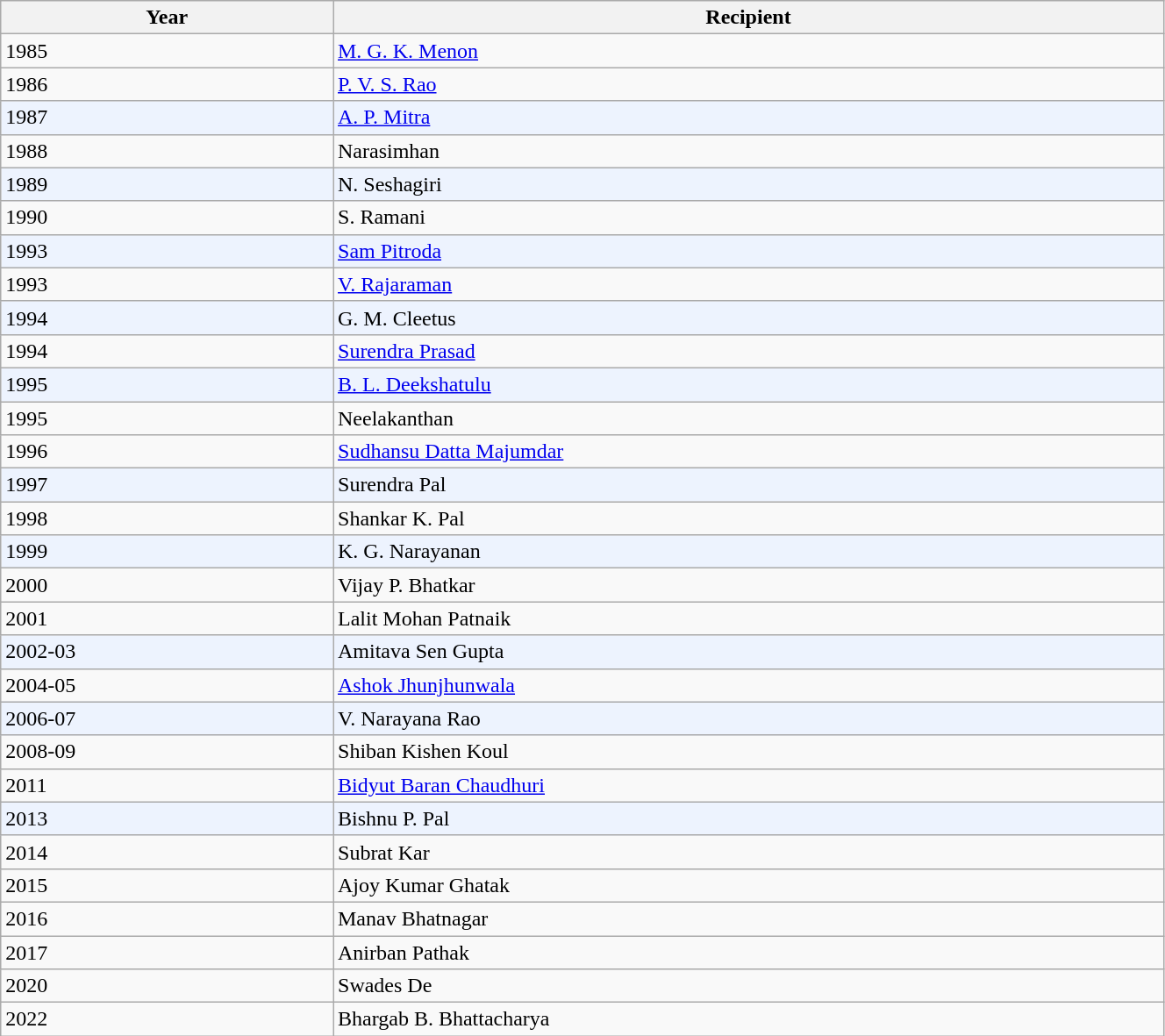<table class="wikitable plainrowheaders sortable" style="width:70%">
<tr>
<th scope="col" style="width:20%">Year</th>
<th scope="col" style="width:50%">Recipient</th>
</tr>
<tr>
<td>1985</td>
<td><a href='#'>M. G. K. Menon</a></td>
</tr>
<tr>
<td>1986</td>
<td><a href='#'>P. V. S. Rao</a></td>
</tr>
<tr bgcolor=#edf3fe>
<td>1987</td>
<td><a href='#'>A. P. Mitra</a></td>
</tr>
<tr>
<td>1988</td>
<td>Narasimhan</td>
</tr>
<tr bgcolor=#edf3fe>
<td>1989</td>
<td>N. Seshagiri</td>
</tr>
<tr>
<td>1990</td>
<td>S. Ramani</td>
</tr>
<tr bgcolor=#edf3fe>
<td>1993</td>
<td><a href='#'>Sam Pitroda</a></td>
</tr>
<tr>
<td>1993</td>
<td><a href='#'>V. Rajaraman</a></td>
</tr>
<tr bgcolor=#edf3fe>
<td>1994</td>
<td>G. M. Cleetus</td>
</tr>
<tr>
<td>1994</td>
<td><a href='#'>Surendra Prasad</a></td>
</tr>
<tr bgcolor=#edf3fe>
<td>1995</td>
<td><a href='#'>B. L. Deekshatulu</a></td>
</tr>
<tr>
<td>1995</td>
<td>Neelakanthan</td>
</tr>
<tr>
<td>1996</td>
<td><a href='#'>Sudhansu Datta Majumdar</a></td>
</tr>
<tr bgcolor=#edf3fe>
<td>1997</td>
<td>Surendra Pal</td>
</tr>
<tr>
<td>1998</td>
<td>Shankar K. Pal</td>
</tr>
<tr bgcolor=#edf3fe>
<td>1999</td>
<td>K. G. Narayanan</td>
</tr>
<tr>
<td>2000</td>
<td>Vijay P. Bhatkar</td>
</tr>
<tr>
<td>2001</td>
<td>Lalit Mohan Patnaik</td>
</tr>
<tr bgcolor=#edf3fe>
<td>2002-03</td>
<td>Amitava Sen Gupta</td>
</tr>
<tr>
<td>2004-05</td>
<td><a href='#'>Ashok Jhunjhunwala</a></td>
</tr>
<tr bgcolor=#edf3fe>
<td>2006-07</td>
<td>V. Narayana Rao</td>
</tr>
<tr>
<td>2008-09</td>
<td>Shiban Kishen Koul</td>
</tr>
<tr>
<td>2011</td>
<td><a href='#'>Bidyut Baran Chaudhuri</a></td>
</tr>
<tr bgcolor=#edf3fe>
<td>2013</td>
<td>Bishnu P. Pal</td>
</tr>
<tr>
<td>2014</td>
<td>Subrat Kar</td>
</tr>
<tr>
<td>2015</td>
<td>Ajoy Kumar Ghatak</td>
</tr>
<tr>
<td>2016</td>
<td>Manav Bhatnagar</td>
</tr>
<tr>
<td>2017</td>
<td>Anirban Pathak </td>
</tr>
<tr>
<td>2020</td>
<td>Swades De </td>
</tr>
<tr>
<td>2022</td>
<td>Bhargab B. Bhattacharya</td>
</tr>
</table>
